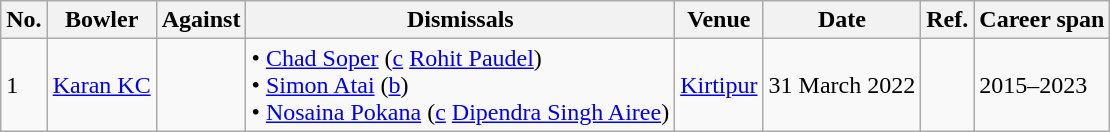<table class="wikitable sortable">
<tr>
<th>No.</th>
<th>Bowler</th>
<th>Against</th>
<th>Dismissals</th>
<th>Venue</th>
<th>Date</th>
<th>Ref.</th>
<th>Career span</th>
</tr>
<tr>
<td>1</td>
<td><a href='#'>Karan KC</a></td>
<td></td>
<td>• <a href='#'>Chad Soper</a> (<a href='#'>c</a> <a href='#'>Rohit Paudel</a>)<br>• <a href='#'>Simon Atai</a> (<a href='#'>b</a>)<br>• <a href='#'>Nosaina Pokana</a> (<a href='#'>c</a> <a href='#'>Dipendra Singh Airee</a>)</td>
<td><a href='#'>Kirtipur</a></td>
<td>31 March 2022</td>
<td></td>
<td>2015–2023</td>
</tr>
</table>
